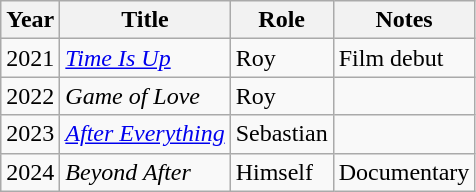<table class="wikitable sortable">
<tr>
<th>Year</th>
<th>Title</th>
<th>Role</th>
<th class="unsortable">Notes</th>
</tr>
<tr>
<td>2021</td>
<td><em><a href='#'>Time Is Up</a></em></td>
<td>Roy</td>
<td>Film debut</td>
</tr>
<tr>
<td>2022</td>
<td><em>Game of Love</em></td>
<td>Roy</td>
<td></td>
</tr>
<tr>
<td>2023</td>
<td><em><a href='#'>After Everything</a></em></td>
<td>Sebastian</td>
<td></td>
</tr>
<tr>
<td>2024</td>
<td><em>Beyond After</em></td>
<td>Himself</td>
<td>Documentary</td>
</tr>
</table>
